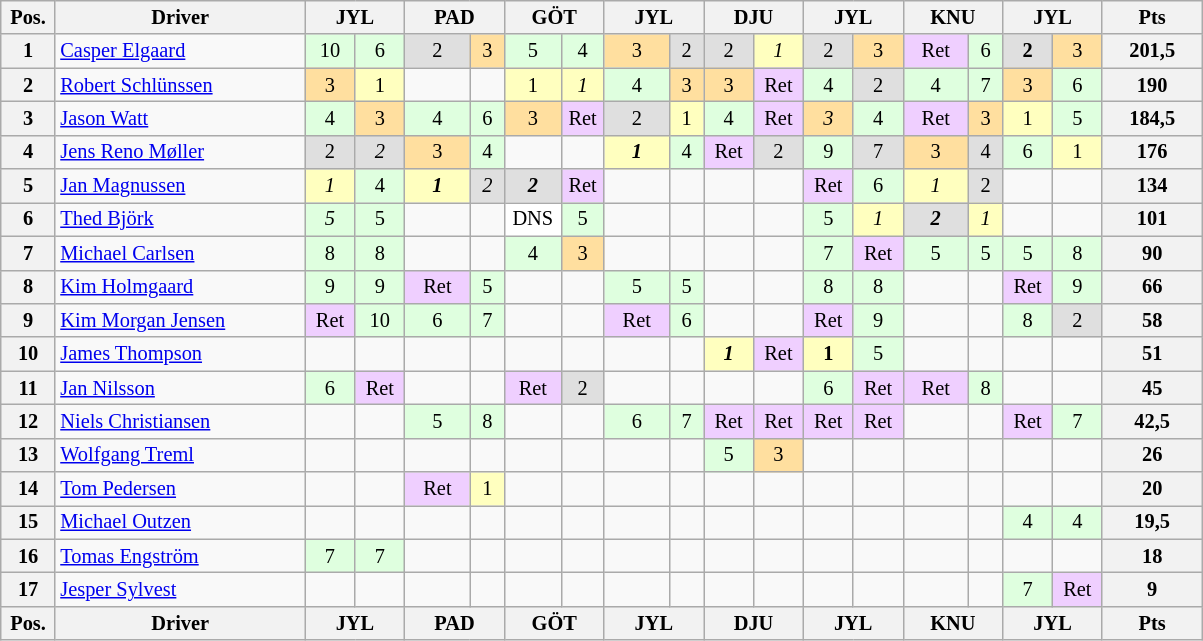<table class="wikitable" style="font-size:85%; text-align:center">
<tr valign="top">
<th width="30" valign="middle">Pos.</th>
<th width="160" valign="middle">Driver</th>
<th width="60" colspan="2">JYL<br></th>
<th width="60" colspan="2">PAD<br></th>
<th width="60" colspan="2">GÖT<br></th>
<th width="60" colspan="2">JYL<br></th>
<th width="60" colspan="2">DJU<br></th>
<th width="60" colspan="2">JYL<br></th>
<th width="60" colspan="2">KNU<br></th>
<th width="60" colspan="2">JYL<br></th>
<th width="60" valign="middle">Pts</th>
</tr>
<tr>
<th>1</th>
<td align="left"> <a href='#'>Casper Elgaard</a></td>
<td style="background:#dfffdf;">10</td>
<td style="background:#dfffdf;">6</td>
<td style="background:#dfdfdf;">2</td>
<td style="background:#ffdf9f;">3</td>
<td style="background:#dfffdf;">5</td>
<td style="background:#dfffdf;">4</td>
<td style="background:#ffdf9f;">3</td>
<td style="background:#dfdfdf;">2</td>
<td style="background:#dfdfdf;">2</td>
<td style="background:#ffffbf;"><em>1</em></td>
<td style="background:#dfdfdf;">2</td>
<td style="background:#ffdf9f;">3</td>
<td style="background:#efcfff;">Ret</td>
<td style="background:#dfffdf;">6</td>
<td style="background:#dfdfdf;"><strong>2</strong></td>
<td style="background:#ffdf9f;">3</td>
<th>201,5</th>
</tr>
<tr>
<th>2</th>
<td align="left"> <a href='#'>Robert Schlünssen</a></td>
<td style="background:#ffdf9f;">3</td>
<td style="background:#ffffbf;">1</td>
<td></td>
<td></td>
<td style="background:#ffffbf;">1</td>
<td style="background:#ffffbf;"><em>1</em></td>
<td style="background:#dfffdf;">4</td>
<td style="background:#ffdf9f;">3</td>
<td style="background:#ffdf9f;">3</td>
<td style="background:#efcfff;">Ret</td>
<td style="background:#dfffdf;">4</td>
<td style="background:#dfdfdf;">2</td>
<td style="background:#dfffdf;">4</td>
<td style="background:#dfffdf;">7</td>
<td style="background:#ffdf9f;">3</td>
<td style="background:#dfffdf;">6</td>
<th>190</th>
</tr>
<tr>
<th>3</th>
<td align="left"> <a href='#'>Jason Watt</a></td>
<td style="background:#dfffdf;">4</td>
<td style="background:#ffdf9f;">3</td>
<td style="background:#dfffdf;">4</td>
<td style="background:#dfffdf;">6</td>
<td style="background:#ffdf9f;">3</td>
<td style="background:#efcfff;">Ret</td>
<td style="background:#dfdfdf;">2</td>
<td style="background:#ffffbf;">1</td>
<td style="background:#dfffdf;">4</td>
<td style="background:#efcfff;">Ret</td>
<td style="background:#ffdf9f;"><em>3</em></td>
<td style="background:#dfffdf;">4</td>
<td style="background:#efcfff;">Ret</td>
<td style="background:#ffdf9f;">3</td>
<td style="background:#ffffbf;">1</td>
<td style="background:#dfffdf;">5</td>
<th>184,5</th>
</tr>
<tr>
<th>4</th>
<td align="left"> <a href='#'>Jens Reno Møller</a></td>
<td style="background:#dfdfdf;">2</td>
<td style="background:#dfdfdf;"><em>2</em></td>
<td style="background:#ffdf9f;">3</td>
<td style="background:#dfffdf;">4</td>
<td></td>
<td></td>
<td style="background:#ffffbf;"><strong><em>1</em></strong></td>
<td style="background:#dfffdf;">4</td>
<td style="background:#efcfff;">Ret</td>
<td style="background:#dfdfdf;">2</td>
<td style="background:#dfffdf;">9</td>
<td style="background:#dfdfdf;">7</td>
<td style="background:#ffdf9f;">3</td>
<td style="background:#dfdfdf;">4</td>
<td style="background:#dfffdf;">6</td>
<td style="background:#ffffbf;">1</td>
<th>176</th>
</tr>
<tr>
<th>5</th>
<td align="left"> <a href='#'>Jan Magnussen</a></td>
<td style="background:#ffffbf;"><em>1</em></td>
<td style="background:#dfffdf;">4</td>
<td style="background:#ffffbf;"><strong><em>1</em></strong></td>
<td style="background:#dfdfdf;"><em>2</em></td>
<td style="background:#dfdfdf;"><strong><em>2</em></strong></td>
<td style="background:#efcfff;">Ret</td>
<td></td>
<td></td>
<td></td>
<td></td>
<td style="background:#efcfff;">Ret</td>
<td style="background:#dfffdf;">6</td>
<td style="background:#ffffbf;"><em>1</em></td>
<td style="background:#dfdfdf;">2</td>
<td></td>
<td></td>
<th>134</th>
</tr>
<tr>
<th>6</th>
<td align="left"> <a href='#'>Thed Björk</a></td>
<td style="background:#dfffdf;"><em>5</em></td>
<td style="background:#dfffdf;">5</td>
<td></td>
<td></td>
<td style="background:#ffffff;">DNS</td>
<td style="background:#dfffdf;">5</td>
<td></td>
<td></td>
<td></td>
<td></td>
<td style="background:#dfffdf;">5</td>
<td style="background:#ffffbf;"><em>1</em></td>
<td style="background:#dfdfdf;"><strong><em>2</em></strong></td>
<td style="background:#ffffbf;"><em>1</em></td>
<td></td>
<td></td>
<th>101</th>
</tr>
<tr>
<th>7</th>
<td align="left"> <a href='#'>Michael Carlsen</a></td>
<td style="background:#dfffdf;">8</td>
<td style="background:#dfffdf;">8</td>
<td></td>
<td></td>
<td style="background:#dfffdf;">4</td>
<td style="background:#ffdf9f;">3</td>
<td></td>
<td></td>
<td></td>
<td></td>
<td style="background:#dfffdf;">7</td>
<td style="background:#efcfff;">Ret</td>
<td style="background:#dfffdf;">5</td>
<td style="background:#dfffdf;">5</td>
<td style="background:#dfffdf;">5</td>
<td style="background:#dfffdf;">8</td>
<th>90</th>
</tr>
<tr>
<th>8</th>
<td align="left"> <a href='#'>Kim Holmgaard</a></td>
<td style="background:#dfffdf;">9</td>
<td style="background:#dfffdf;">9</td>
<td style="background:#efcfff;">Ret</td>
<td style="background:#dfffdf;">5</td>
<td></td>
<td></td>
<td style="background:#dfffdf;">5</td>
<td style="background:#dfffdf;">5</td>
<td></td>
<td></td>
<td style="background:#dfffdf;">8</td>
<td style="background:#dfffdf;">8</td>
<td></td>
<td></td>
<td style="background:#efcfff;">Ret</td>
<td style="background:#dfffdf;">9</td>
<th>66</th>
</tr>
<tr>
<th>9</th>
<td align="left"> <a href='#'>Kim Morgan Jensen</a></td>
<td style="background:#efcfff;">Ret</td>
<td style="background:#dfffdf;">10</td>
<td style="background:#dfffdf;">6</td>
<td style="background:#dfffdf;">7</td>
<td></td>
<td></td>
<td style="background:#efcfff;">Ret</td>
<td style="background:#dfffdf;">6</td>
<td></td>
<td></td>
<td style="background:#efcfff;">Ret</td>
<td style="background:#dfffdf;">9</td>
<td></td>
<td></td>
<td style="background:#dfffdf;">8</td>
<td style="background:#dfdfdf;">2</td>
<th>58</th>
</tr>
<tr>
<th>10</th>
<td align="left"> <a href='#'>James Thompson</a></td>
<td></td>
<td></td>
<td></td>
<td></td>
<td></td>
<td></td>
<td></td>
<td></td>
<td style="background:#ffffbf;"><strong><em>1</em></strong></td>
<td style="background:#efcfff;">Ret</td>
<td style="background:#ffffbf;"><strong>1</strong></td>
<td style="background:#dfffdf;">5</td>
<td></td>
<td></td>
<td></td>
<td></td>
<th>51</th>
</tr>
<tr>
<th>11</th>
<td align="left"> <a href='#'>Jan Nilsson</a></td>
<td style="background:#dfffdf;">6</td>
<td style="background:#efcfff;">Ret</td>
<td></td>
<td></td>
<td style="background:#efcfff;">Ret</td>
<td style="background:#dfdfdf;">2</td>
<td></td>
<td></td>
<td></td>
<td></td>
<td style="background:#dfffdf;">6</td>
<td style="background:#efcfff;">Ret</td>
<td style="background:#efcfff;">Ret</td>
<td style="background:#dfffdf;">8</td>
<td></td>
<td></td>
<th>45</th>
</tr>
<tr>
<th>12</th>
<td align="left"> <a href='#'>Niels Christiansen</a></td>
<td></td>
<td></td>
<td style="background:#dfffdf;">5</td>
<td style="background:#dfffdf;">8</td>
<td></td>
<td></td>
<td style="background:#dfffdf;">6</td>
<td style="background:#dfffdf;">7</td>
<td style="background:#efcfff;">Ret</td>
<td style="background:#efcfff;">Ret</td>
<td style="background:#efcfff;">Ret</td>
<td style="background:#efcfff;">Ret</td>
<td></td>
<td></td>
<td style="background:#efcfff;">Ret</td>
<td style="background:#dfffdf;">7</td>
<th>42,5</th>
</tr>
<tr>
<th>13</th>
<td align="left"> <a href='#'>Wolfgang Treml</a></td>
<td></td>
<td></td>
<td></td>
<td></td>
<td></td>
<td></td>
<td></td>
<td></td>
<td style="background:#dfffdf;">5</td>
<td style="background:#ffdf9f;">3</td>
<td></td>
<td></td>
<td></td>
<td></td>
<td></td>
<td></td>
<th>26</th>
</tr>
<tr>
<th>14</th>
<td align="left"> <a href='#'>Tom Pedersen</a></td>
<td></td>
<td></td>
<td style="background:#efcfff;">Ret</td>
<td style="background:#ffffbf;">1</td>
<td></td>
<td></td>
<td></td>
<td></td>
<td></td>
<td></td>
<td></td>
<td></td>
<td></td>
<td></td>
<td></td>
<td></td>
<th>20</th>
</tr>
<tr>
<th>15</th>
<td align="left"> <a href='#'>Michael Outzen</a></td>
<td></td>
<td></td>
<td></td>
<td></td>
<td></td>
<td></td>
<td></td>
<td></td>
<td></td>
<td></td>
<td></td>
<td></td>
<td></td>
<td></td>
<td style="background:#dfffdf;">4</td>
<td style="background:#dfffdf;">4</td>
<th>19,5</th>
</tr>
<tr>
<th>16</th>
<td align="left"> <a href='#'>Tomas Engström</a></td>
<td style="background:#dfffdf;">7</td>
<td style="background:#dfffdf;">7</td>
<td></td>
<td></td>
<td></td>
<td></td>
<td></td>
<td></td>
<td></td>
<td></td>
<td></td>
<td></td>
<td></td>
<td></td>
<td></td>
<td></td>
<th>18</th>
</tr>
<tr>
<th>17</th>
<td align="left"> <a href='#'>Jesper Sylvest</a></td>
<td></td>
<td></td>
<td></td>
<td></td>
<td></td>
<td></td>
<td></td>
<td></td>
<td></td>
<td></td>
<td></td>
<td></td>
<td></td>
<td></td>
<td style="background:#dfffdf;">7</td>
<td style="background:#efcfff;">Ret</td>
<th>9</th>
</tr>
<tr>
<th width="30" valign="middle">Pos.</th>
<th width="160" valign="middle">Driver</th>
<th width="60" colspan="2">JYL<br></th>
<th width="60" colspan="2">PAD<br></th>
<th width="60" colspan="2">GÖT<br></th>
<th width="60" colspan="2">JYL<br></th>
<th width="60" colspan="2">DJU<br></th>
<th width="60" colspan="2">JYL<br></th>
<th width="60" colspan="2">KNU<br></th>
<th width="60" colspan="2">JYL<br></th>
<th width="60" valign="middle">Pts</th>
</tr>
</table>
